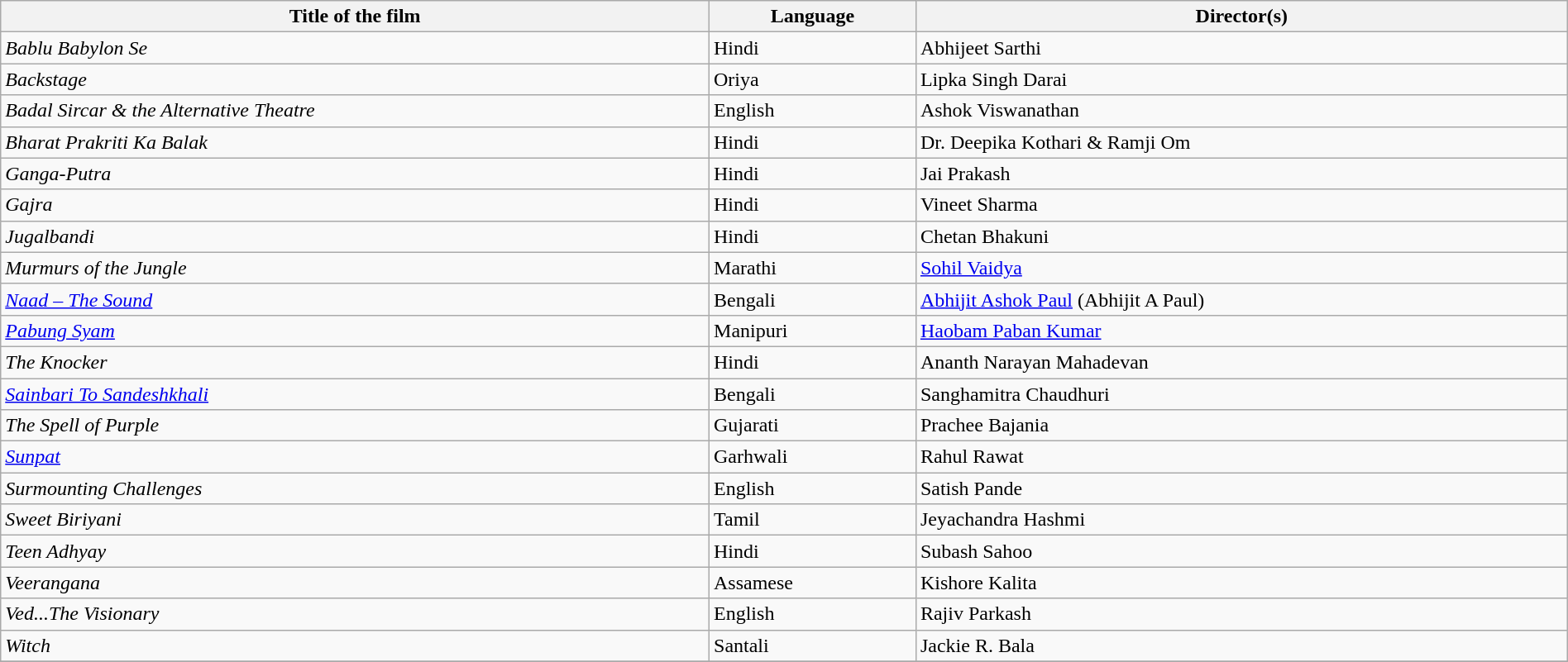<table class="sortable wikitable" style="width:100%; margin-bottom:4px" cellpadding="5">
<tr>
<th scope="col">Title of the film</th>
<th scope="col">Language</th>
<th scope="col">Director(s)</th>
</tr>
<tr>
<td><em>Bablu Babylon Se</em></td>
<td>Hindi</td>
<td>Abhijeet Sarthi</td>
</tr>
<tr>
<td><em>Backstage</em></td>
<td>Oriya</td>
<td>Lipka Singh Darai</td>
</tr>
<tr>
<td><em>Badal Sircar & the Alternative Theatre</em></td>
<td>English</td>
<td>Ashok Viswanathan</td>
</tr>
<tr>
<td><em>Bharat Prakriti Ka Balak</em></td>
<td>Hindi</td>
<td>Dr. Deepika Kothari & Ramji Om</td>
</tr>
<tr>
<td><em>Ganga-Putra</em></td>
<td>Hindi</td>
<td>Jai Prakash</td>
</tr>
<tr>
<td><em>Gajra</em></td>
<td>Hindi</td>
<td>Vineet Sharma</td>
</tr>
<tr>
<td><em>Jugalbandi</em></td>
<td>Hindi</td>
<td>Chetan Bhakuni</td>
</tr>
<tr>
<td><em>Murmurs of the Jungle</em></td>
<td>Marathi</td>
<td><a href='#'>Sohil Vaidya</a></td>
</tr>
<tr>
<td><em><a href='#'>Naad – The Sound</a></em></td>
<td>Bengali</td>
<td><a href='#'>Abhijit Ashok Paul</a> (Abhijit A Paul)</td>
</tr>
<tr>
<td><em><a href='#'>Pabung Syam</a></em></td>
<td>Manipuri</td>
<td><a href='#'>Haobam Paban Kumar</a></td>
</tr>
<tr>
<td><em>The Knocker</em></td>
<td>Hindi</td>
<td>Ananth Narayan Mahadevan</td>
</tr>
<tr>
<td><em><a href='#'>Sainbari To Sandeshkhali</a></em></td>
<td>Bengali</td>
<td>Sanghamitra Chaudhuri</td>
</tr>
<tr>
<td><em>The Spell of Purple</em></td>
<td>Gujarati</td>
<td>Prachee Bajania</td>
</tr>
<tr>
<td><em><a href='#'>Sunpat</a></em></td>
<td>Garhwali</td>
<td>Rahul Rawat</td>
</tr>
<tr>
<td><em>Surmounting Challenges</em></td>
<td>English</td>
<td>Satish Pande</td>
</tr>
<tr>
<td><em>Sweet Biriyani</em></td>
<td>Tamil</td>
<td>Jeyachandra Hashmi</td>
</tr>
<tr>
<td><em>Teen Adhyay</em></td>
<td>Hindi</td>
<td>Subash Sahoo</td>
</tr>
<tr>
<td><em>Veerangana</em></td>
<td>Assamese</td>
<td>Kishore Kalita</td>
</tr>
<tr>
<td><em>Ved...The Visionary</em></td>
<td>English</td>
<td>Rajiv Parkash</td>
</tr>
<tr>
<td><em>Witch</em></td>
<td>Santali</td>
<td>Jackie R. Bala</td>
</tr>
<tr>
</tr>
</table>
